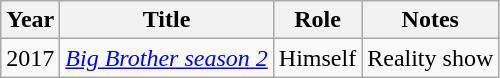<table class="wikitable sortable">
<tr>
<th>Year</th>
<th>Title</th>
<th>Role</th>
<th>Notes</th>
</tr>
<tr>
<td>2017</td>
<td><em><a href='#'>Big Brother season 2</a></em></td>
<td>Himself</td>
<td>Reality show</td>
</tr>
</table>
